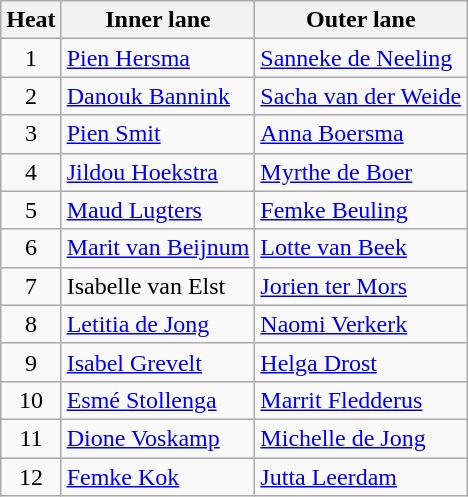<table class="wikitable">
<tr>
<th>Heat</th>
<th>Inner lane</th>
<th>Outer lane</th>
</tr>
<tr>
<td align="center">1</td>
<td><a href='#'>Pien Hersma</a></td>
<td><a href='#'>Sanneke de Neeling</a></td>
</tr>
<tr>
<td align="center">2</td>
<td><a href='#'>Danouk Bannink</a></td>
<td><a href='#'>Sacha van der Weide</a></td>
</tr>
<tr>
<td align="center">3</td>
<td><a href='#'>Pien Smit</a></td>
<td><a href='#'>Anna Boersma</a></td>
</tr>
<tr>
<td align="center">4</td>
<td><a href='#'>Jildou Hoekstra</a></td>
<td><a href='#'>Myrthe de Boer</a></td>
</tr>
<tr>
<td align="center">5</td>
<td><a href='#'>Maud Lugters</a></td>
<td><a href='#'>Femke Beuling</a></td>
</tr>
<tr>
<td align="center">6</td>
<td><a href='#'>Marit van Beijnum</a></td>
<td><a href='#'>Lotte van Beek</a></td>
</tr>
<tr>
<td align="center">7</td>
<td>Isabelle van Elst</td>
<td><a href='#'>Jorien ter Mors</a></td>
</tr>
<tr>
<td align="center">8</td>
<td><a href='#'>Letitia de Jong</a></td>
<td><a href='#'>Naomi Verkerk</a></td>
</tr>
<tr>
<td align="center">9</td>
<td><a href='#'>Isabel Grevelt</a></td>
<td><a href='#'>Helga Drost</a></td>
</tr>
<tr>
<td align="center">10</td>
<td><a href='#'>Esmé Stollenga</a></td>
<td><a href='#'>Marrit Fledderus</a></td>
</tr>
<tr>
<td align="center">11</td>
<td><a href='#'>Dione Voskamp</a></td>
<td><a href='#'>Michelle de Jong</a></td>
</tr>
<tr>
<td align="center">12</td>
<td><a href='#'>Femke Kok</a></td>
<td><a href='#'>Jutta Leerdam</a></td>
</tr>
</table>
